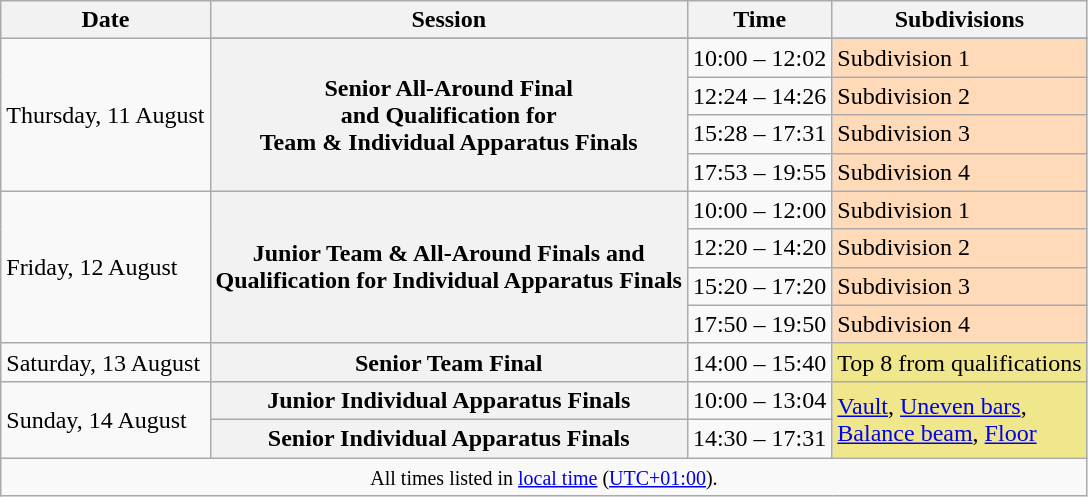<table class="wikitable">
<tr>
<th>Date</th>
<th>Session</th>
<th>Time</th>
<th>Subdivisions</th>
</tr>
<tr>
<td rowspan=5>Thursday, 11 August</td>
</tr>
<tr>
<th rowspan=4>Senior All-Around Final<br>and Qualification for<br>Team & Individual Apparatus Finals</th>
<td>10:00 – 12:02</td>
<td bgcolor="#ffdab9">Subdivision 1</td>
</tr>
<tr>
<td>12:24 – 14:26</td>
<td bgcolor="#ffdab9">Subdivision 2</td>
</tr>
<tr>
<td>15:28 – 17:31</td>
<td bgcolor="#ffdab9">Subdivision 3</td>
</tr>
<tr>
<td>17:53 – 19:55</td>
<td bgcolor="#ffdab9">Subdivision 4</td>
</tr>
<tr>
<td rowspan=4>Friday, 12 August</td>
<th rowspan=4>Junior Team & All-Around Finals and<br>Qualification for Individual Apparatus Finals</th>
<td>10:00 – 12:00</td>
<td bgcolor="#ffdab9">Subdivision 1</td>
</tr>
<tr>
<td>12:20 – 14:20</td>
<td bgcolor="#ffdab9">Subdivision 2</td>
</tr>
<tr>
<td>15:20 – 17:20</td>
<td bgcolor="#ffdab9">Subdivision 3</td>
</tr>
<tr>
<td>17:50 – 19:50</td>
<td bgcolor="#ffdab9">Subdivision 4</td>
</tr>
<tr>
<td>Saturday, 13 August</td>
<th>Senior Team Final</th>
<td>14:00 – 15:40</td>
<td bgcolor="#f0e68c">Top 8 from qualifications</td>
</tr>
<tr>
<td rowspan=2>Sunday, 14 August</td>
<th>Junior Individual Apparatus Finals</th>
<td>10:00 – 13:04</td>
<td rowspan=2 bgcolor="#f0e68c"><a href='#'>Vault</a>, <a href='#'>Uneven bars</a>,<br><a href='#'>Balance beam</a>, <a href='#'>Floor</a></td>
</tr>
<tr>
<th>Senior Individual Apparatus Finals</th>
<td>14:30 – 17:31</td>
</tr>
<tr>
<td colspan=4 align=center><small> All times listed in <a href='#'>local time</a> (<a href='#'>UTC+01:00</a>).</small></td>
</tr>
</table>
